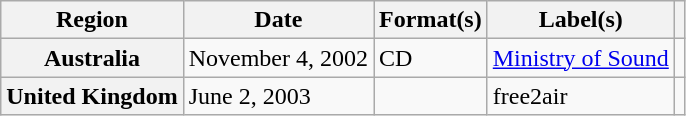<table class="wikitable plainrowheaders">
<tr>
<th scope="col">Region</th>
<th scope="col">Date</th>
<th scope="col">Format(s)</th>
<th scope="col">Label(s)</th>
<th scope="col"></th>
</tr>
<tr>
<th scope="row">Australia</th>
<td>November 4, 2002</td>
<td>CD</td>
<td><a href='#'>Ministry of Sound</a></td>
<td></td>
</tr>
<tr>
<th scope="row">United Kingdom</th>
<td>June 2, 2003</td>
<td></td>
<td>free2air</td>
<td></td>
</tr>
</table>
